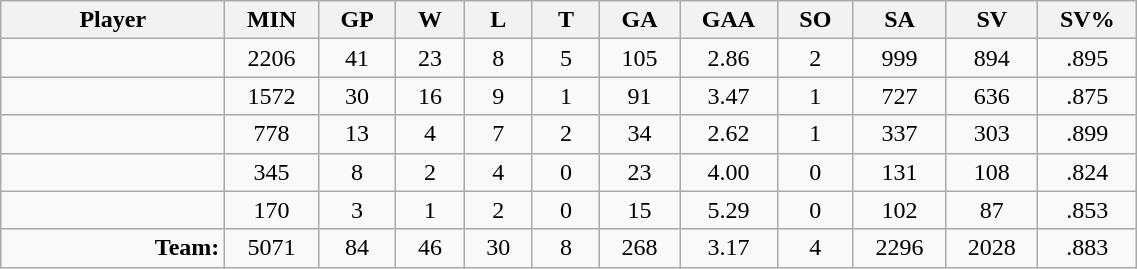<table class="wikitable sortable" width="60%">
<tr>
<th bgcolor="#DDDDFF" width="10%">Player</th>
<th width="3%" bgcolor="#DDDDFF" title="Minutes played">MIN</th>
<th width="3%" bgcolor="#DDDDFF" title="Games played in">GP</th>
<th width="3%" bgcolor="#DDDDFF" title="Wins">W</th>
<th width="3%" bgcolor="#DDDDFF"title="Losses">L</th>
<th width="3%" bgcolor="#DDDDFF" title="Ties">T</th>
<th width="3%" bgcolor="#DDDDFF" title="Goals against">GA</th>
<th width="3%" bgcolor="#DDDDFF" title="Goals against average">GAA</th>
<th width="3%" bgcolor="#DDDDFF"title="Shut-outs">SO</th>
<th width="3%" bgcolor="#DDDDFF" title="Shots against">SA</th>
<th width="3%" bgcolor="#DDDDFF" title="Shots saved">SV</th>
<th width="3%" bgcolor="#DDDDFF" title="Save percentage">SV%</th>
</tr>
<tr align="center">
<td align="right"></td>
<td>2206</td>
<td>41</td>
<td>23</td>
<td>8</td>
<td>5</td>
<td>105</td>
<td>2.86</td>
<td>2</td>
<td>999</td>
<td>894</td>
<td>.895</td>
</tr>
<tr align="center">
<td align="right"></td>
<td>1572</td>
<td>30</td>
<td>16</td>
<td>9</td>
<td>1</td>
<td>91</td>
<td>3.47</td>
<td>1</td>
<td>727</td>
<td>636</td>
<td>.875</td>
</tr>
<tr align="center">
<td align="right"></td>
<td>778</td>
<td>13</td>
<td>4</td>
<td>7</td>
<td>2</td>
<td>34</td>
<td>2.62</td>
<td>1</td>
<td>337</td>
<td>303</td>
<td>.899</td>
</tr>
<tr align="center">
<td align="right"></td>
<td>345</td>
<td>8</td>
<td>2</td>
<td>4</td>
<td>0</td>
<td>23</td>
<td>4.00</td>
<td>0</td>
<td>131</td>
<td>108</td>
<td>.824</td>
</tr>
<tr align="center">
<td align="right"></td>
<td>170</td>
<td>3</td>
<td>1</td>
<td>2</td>
<td>0</td>
<td>15</td>
<td>5.29</td>
<td>0</td>
<td>102</td>
<td>87</td>
<td>.853</td>
</tr>
<tr align="center">
<td align="right"><strong>Team:</strong></td>
<td>5071</td>
<td>84</td>
<td>46</td>
<td>30</td>
<td>8</td>
<td>268</td>
<td>3.17</td>
<td>4</td>
<td>2296</td>
<td>2028</td>
<td>.883</td>
</tr>
</table>
